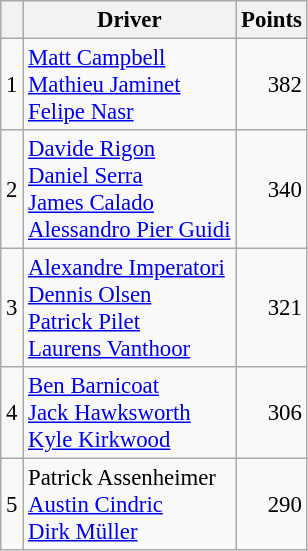<table class="wikitable" style="font-size: 95%;">
<tr>
<th scope="col"></th>
<th scope="col">Driver</th>
<th scope="col">Points</th>
</tr>
<tr>
<td align=center>1</td>
<td> <a href='#'>Matt Campbell</a><br> <a href='#'>Mathieu Jaminet</a><br> <a href='#'>Felipe Nasr</a></td>
<td align=right>382</td>
</tr>
<tr>
<td align=center>2</td>
<td> <a href='#'>Davide Rigon</a><br> <a href='#'>Daniel Serra</a><br> <a href='#'>James Calado</a><br> <a href='#'>Alessandro Pier Guidi</a></td>
<td align=right>340</td>
</tr>
<tr>
<td align=center>3</td>
<td> <a href='#'>Alexandre Imperatori</a><br> <a href='#'>Dennis Olsen</a><br> <a href='#'>Patrick Pilet</a><br> <a href='#'>Laurens Vanthoor</a></td>
<td align=right>321</td>
</tr>
<tr>
<td align=center>4</td>
<td> <a href='#'>Ben Barnicoat</a><br> <a href='#'>Jack Hawksworth</a><br> <a href='#'>Kyle Kirkwood</a></td>
<td align=right>306</td>
</tr>
<tr>
<td align=center>5</td>
<td> Patrick Assenheimer<br> <a href='#'>Austin Cindric</a><br> <a href='#'>Dirk Müller</a></td>
<td align=right>290</td>
</tr>
</table>
